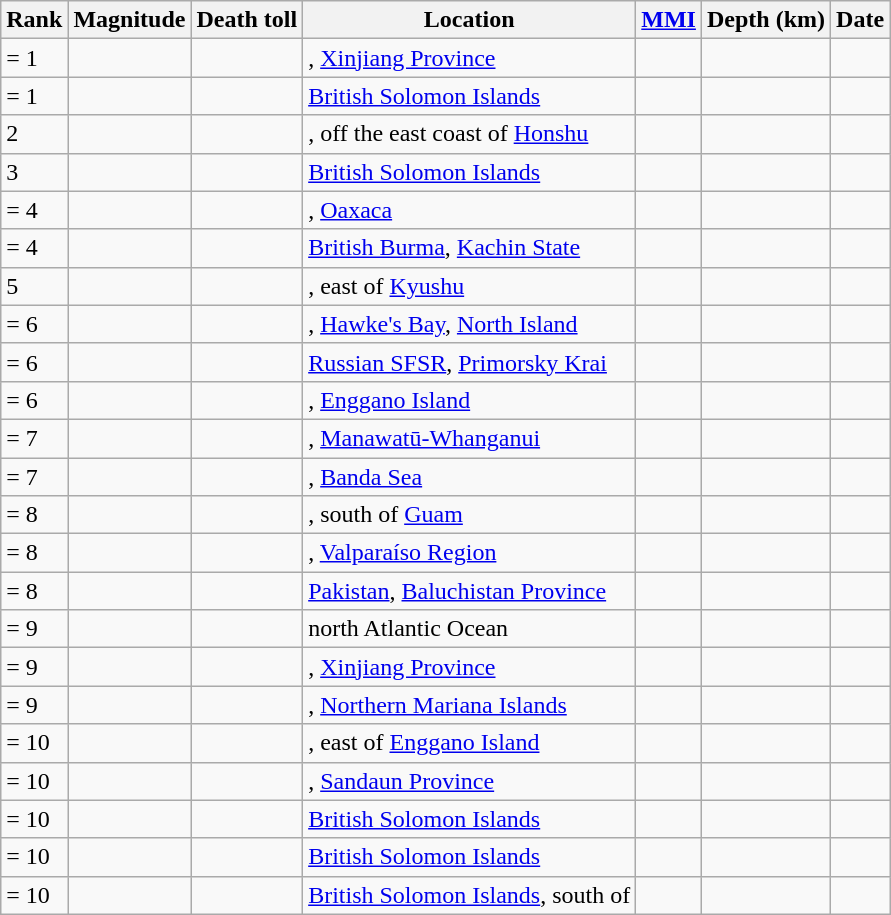<table class="sortable wikitable" style="font-size:100%;">
<tr>
<th>Rank</th>
<th>Magnitude</th>
<th>Death toll</th>
<th>Location</th>
<th><a href='#'>MMI</a></th>
<th>Depth (km)</th>
<th>Date</th>
</tr>
<tr>
<td>= 1</td>
<td></td>
<td></td>
<td>, <a href='#'>Xinjiang Province</a></td>
<td></td>
<td></td>
<td></td>
</tr>
<tr>
<td>= 1</td>
<td></td>
<td></td>
<td> <a href='#'>British Solomon Islands</a></td>
<td></td>
<td></td>
<td></td>
</tr>
<tr>
<td>2</td>
<td></td>
<td></td>
<td>, off the east coast of <a href='#'>Honshu</a></td>
<td></td>
<td></td>
<td></td>
</tr>
<tr>
<td>3</td>
<td></td>
<td></td>
<td> <a href='#'>British Solomon Islands</a></td>
<td></td>
<td></td>
<td></td>
</tr>
<tr>
<td>= 4</td>
<td></td>
<td></td>
<td>, <a href='#'>Oaxaca</a></td>
<td></td>
<td></td>
<td></td>
</tr>
<tr>
<td>= 4</td>
<td></td>
<td></td>
<td> <a href='#'>British Burma</a>, <a href='#'>Kachin State</a></td>
<td></td>
<td></td>
<td></td>
</tr>
<tr>
<td>5</td>
<td></td>
<td></td>
<td>, east of <a href='#'>Kyushu</a></td>
<td></td>
<td></td>
<td></td>
</tr>
<tr>
<td>= 6</td>
<td></td>
<td></td>
<td>, <a href='#'>Hawke's Bay</a>, <a href='#'>North Island</a></td>
<td></td>
<td></td>
<td></td>
</tr>
<tr>
<td>= 6</td>
<td></td>
<td></td>
<td> <a href='#'>Russian SFSR</a>, <a href='#'>Primorsky Krai</a></td>
<td></td>
<td></td>
<td></td>
</tr>
<tr>
<td>= 6</td>
<td></td>
<td></td>
<td>, <a href='#'>Enggano Island</a></td>
<td></td>
<td></td>
<td></td>
</tr>
<tr>
<td>= 7</td>
<td></td>
<td></td>
<td>, <a href='#'>Manawatū-Whanganui</a></td>
<td></td>
<td></td>
<td></td>
</tr>
<tr>
<td>= 7</td>
<td></td>
<td></td>
<td>, <a href='#'>Banda Sea</a></td>
<td></td>
<td></td>
<td></td>
</tr>
<tr>
<td>= 8</td>
<td></td>
<td></td>
<td>, south of <a href='#'>Guam</a></td>
<td></td>
<td></td>
<td></td>
</tr>
<tr>
<td>= 8</td>
<td></td>
<td></td>
<td>, <a href='#'>Valparaíso Region</a></td>
<td></td>
<td></td>
<td></td>
</tr>
<tr>
<td>= 8</td>
<td></td>
<td></td>
<td> <a href='#'>Pakistan</a>, <a href='#'>Baluchistan Province</a></td>
<td></td>
<td></td>
<td></td>
</tr>
<tr>
<td>= 9</td>
<td></td>
<td></td>
<td>north Atlantic Ocean</td>
<td></td>
<td></td>
<td></td>
</tr>
<tr>
<td>= 9</td>
<td></td>
<td></td>
<td>, <a href='#'>Xinjiang Province</a></td>
<td></td>
<td></td>
<td></td>
</tr>
<tr>
<td>= 9</td>
<td></td>
<td></td>
<td>, <a href='#'>Northern Mariana Islands</a></td>
<td></td>
<td></td>
<td></td>
</tr>
<tr>
<td>= 10</td>
<td></td>
<td></td>
<td>, east of <a href='#'>Enggano Island</a></td>
<td></td>
<td></td>
<td></td>
</tr>
<tr>
<td>= 10</td>
<td></td>
<td></td>
<td>, <a href='#'>Sandaun Province</a></td>
<td></td>
<td></td>
<td></td>
</tr>
<tr>
<td>= 10</td>
<td></td>
<td></td>
<td> <a href='#'>British Solomon Islands</a></td>
<td></td>
<td></td>
<td></td>
</tr>
<tr>
<td>= 10</td>
<td></td>
<td></td>
<td> <a href='#'>British Solomon Islands</a></td>
<td></td>
<td></td>
<td></td>
</tr>
<tr>
<td>= 10</td>
<td></td>
<td></td>
<td> <a href='#'>British Solomon Islands</a>, south of</td>
<td></td>
<td></td>
<td></td>
</tr>
</table>
